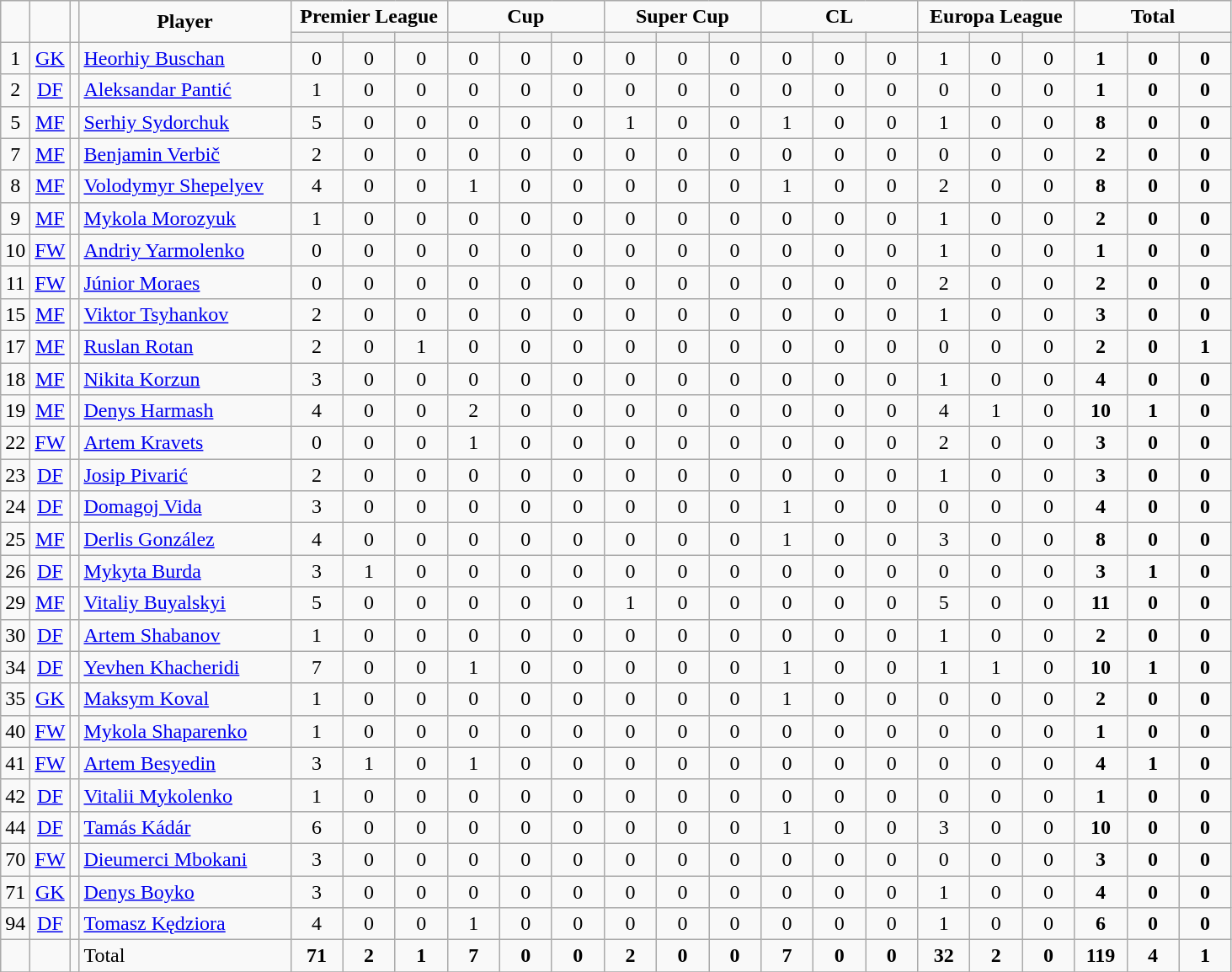<table class="wikitable" style="text-align:center">
<tr>
<td rowspan="2" !width=15><strong></strong></td>
<td rowspan="2" !width=15><strong></strong></td>
<td rowspan="2" !width=15><strong></strong></td>
<td rowspan="2" ! style="width:160px;"><strong>Player</strong></td>
<td colspan="3"><strong>Premier League</strong></td>
<td colspan="3"><strong>Cup</strong></td>
<td colspan="3"><strong>Super Cup</strong></td>
<td colspan="3"><strong>CL</strong></td>
<td colspan="3"><strong>Europa League</strong></td>
<td colspan="3"><strong>Total</strong></td>
</tr>
<tr>
<th width=34; background:#fe9;"></th>
<th width=34; background:#fe9;"></th>
<th width=34; background:#ff8888;"></th>
<th width=34; background:#fe9;"></th>
<th width=34; background:#fe9;"></th>
<th width=34; background:#ff8888;"></th>
<th width=34; background:#fe9;"></th>
<th width=34; background:#fe9;"></th>
<th width=34; background:#ff8888;"></th>
<th width=34; background:#fe9;"></th>
<th width=34; background:#fe9;"></th>
<th width=34; background:#ff8888;"></th>
<th width=34; background:#fe9;"></th>
<th width=34; background:#fe9;"></th>
<th width=34; background:#ff8888;"></th>
<th width=34; background:#fe9;"></th>
<th width=34; background:#fe9;"></th>
<th width=34; background:#ff8888;"></th>
</tr>
<tr>
<td>1</td>
<td><a href='#'>GK</a></td>
<td></td>
<td align=left><a href='#'>Heorhiy Buschan</a></td>
<td>0</td>
<td>0</td>
<td>0</td>
<td>0</td>
<td>0</td>
<td>0</td>
<td>0</td>
<td>0</td>
<td>0</td>
<td>0</td>
<td>0</td>
<td>0</td>
<td>1</td>
<td>0</td>
<td>0</td>
<td><strong>1</strong></td>
<td><strong>0</strong></td>
<td><strong>0</strong></td>
</tr>
<tr>
<td>2</td>
<td><a href='#'>DF</a></td>
<td></td>
<td align=left><a href='#'>Aleksandar Pantić</a></td>
<td>1</td>
<td>0</td>
<td>0</td>
<td>0</td>
<td>0</td>
<td>0</td>
<td>0</td>
<td>0</td>
<td>0</td>
<td>0</td>
<td>0</td>
<td>0</td>
<td>0</td>
<td>0</td>
<td>0</td>
<td><strong>1</strong></td>
<td><strong>0</strong></td>
<td><strong>0</strong></td>
</tr>
<tr>
<td>5</td>
<td><a href='#'>MF</a></td>
<td></td>
<td align=left><a href='#'>Serhiy Sydorchuk</a></td>
<td>5</td>
<td>0</td>
<td>0</td>
<td>0</td>
<td>0</td>
<td>0</td>
<td>1</td>
<td>0</td>
<td>0</td>
<td>1</td>
<td>0</td>
<td>0</td>
<td>1</td>
<td>0</td>
<td>0</td>
<td><strong>8</strong></td>
<td><strong>0</strong></td>
<td><strong>0</strong></td>
</tr>
<tr>
<td>7</td>
<td><a href='#'>MF</a></td>
<td></td>
<td align=left><a href='#'>Benjamin Verbič</a></td>
<td>2</td>
<td>0</td>
<td>0</td>
<td>0</td>
<td>0</td>
<td>0</td>
<td>0</td>
<td>0</td>
<td>0</td>
<td>0</td>
<td>0</td>
<td>0</td>
<td>0</td>
<td>0</td>
<td>0</td>
<td><strong>2</strong></td>
<td><strong>0</strong></td>
<td><strong>0</strong></td>
</tr>
<tr>
<td>8</td>
<td><a href='#'>MF</a></td>
<td></td>
<td align=left><a href='#'>Volodymyr Shepelyev</a></td>
<td>4</td>
<td>0</td>
<td>0</td>
<td>1</td>
<td>0</td>
<td>0</td>
<td>0</td>
<td>0</td>
<td>0</td>
<td>1</td>
<td>0</td>
<td>0</td>
<td>2</td>
<td>0</td>
<td>0</td>
<td><strong>8</strong></td>
<td><strong>0</strong></td>
<td><strong>0</strong></td>
</tr>
<tr>
<td>9</td>
<td><a href='#'>MF</a></td>
<td></td>
<td align=left><a href='#'>Mykola Morozyuk</a></td>
<td>1</td>
<td>0</td>
<td>0</td>
<td>0</td>
<td>0</td>
<td>0</td>
<td>0</td>
<td>0</td>
<td>0</td>
<td>0</td>
<td>0</td>
<td>0</td>
<td>1</td>
<td>0</td>
<td>0</td>
<td><strong>2</strong></td>
<td><strong>0</strong></td>
<td><strong>0</strong></td>
</tr>
<tr>
<td>10</td>
<td><a href='#'>FW</a></td>
<td></td>
<td align=left><a href='#'>Andriy Yarmolenko</a></td>
<td>0</td>
<td>0</td>
<td>0</td>
<td>0</td>
<td>0</td>
<td>0</td>
<td>0</td>
<td>0</td>
<td>0</td>
<td>0</td>
<td>0</td>
<td>0</td>
<td>1</td>
<td>0</td>
<td>0</td>
<td><strong>1</strong></td>
<td><strong>0</strong></td>
<td><strong>0</strong></td>
</tr>
<tr>
<td>11</td>
<td><a href='#'>FW</a></td>
<td></td>
<td align=left><a href='#'>Júnior Moraes</a></td>
<td>0</td>
<td>0</td>
<td>0</td>
<td>0</td>
<td>0</td>
<td>0</td>
<td>0</td>
<td>0</td>
<td>0</td>
<td>0</td>
<td>0</td>
<td>0</td>
<td>2</td>
<td>0</td>
<td>0</td>
<td><strong>2</strong></td>
<td><strong>0</strong></td>
<td><strong>0</strong></td>
</tr>
<tr>
<td>15</td>
<td><a href='#'>MF</a></td>
<td></td>
<td align=left><a href='#'>Viktor Tsyhankov</a></td>
<td>2</td>
<td>0</td>
<td>0</td>
<td>0</td>
<td>0</td>
<td>0</td>
<td>0</td>
<td>0</td>
<td>0</td>
<td>0</td>
<td>0</td>
<td>0</td>
<td>1</td>
<td>0</td>
<td>0</td>
<td><strong>3</strong></td>
<td><strong>0</strong></td>
<td><strong>0</strong></td>
</tr>
<tr>
<td>17</td>
<td><a href='#'>MF</a></td>
<td></td>
<td align=left><a href='#'>Ruslan Rotan</a></td>
<td>2</td>
<td>0</td>
<td>1</td>
<td>0</td>
<td>0</td>
<td>0</td>
<td>0</td>
<td>0</td>
<td>0</td>
<td>0</td>
<td>0</td>
<td>0</td>
<td>0</td>
<td>0</td>
<td>0</td>
<td><strong>2</strong></td>
<td><strong>0</strong></td>
<td><strong>1</strong></td>
</tr>
<tr>
<td>18</td>
<td><a href='#'>MF</a></td>
<td></td>
<td align=left><a href='#'>Nikita Korzun</a></td>
<td>3</td>
<td>0</td>
<td>0</td>
<td>0</td>
<td>0</td>
<td>0</td>
<td>0</td>
<td>0</td>
<td>0</td>
<td>0</td>
<td>0</td>
<td>0</td>
<td>1</td>
<td>0</td>
<td>0</td>
<td><strong>4</strong></td>
<td><strong>0</strong></td>
<td><strong>0</strong></td>
</tr>
<tr>
<td>19</td>
<td><a href='#'>MF</a></td>
<td></td>
<td align=left><a href='#'>Denys Harmash</a></td>
<td>4</td>
<td>0</td>
<td>0</td>
<td>2</td>
<td>0</td>
<td>0</td>
<td>0</td>
<td>0</td>
<td>0</td>
<td>0</td>
<td>0</td>
<td>0</td>
<td>4</td>
<td>1</td>
<td>0</td>
<td><strong>10</strong></td>
<td><strong>1</strong></td>
<td><strong>0</strong></td>
</tr>
<tr>
<td>22</td>
<td><a href='#'>FW</a></td>
<td></td>
<td align=left><a href='#'>Artem Kravets</a></td>
<td>0</td>
<td>0</td>
<td>0</td>
<td>1</td>
<td>0</td>
<td>0</td>
<td>0</td>
<td>0</td>
<td>0</td>
<td>0</td>
<td>0</td>
<td>0</td>
<td>2</td>
<td>0</td>
<td>0</td>
<td><strong>3</strong></td>
<td><strong>0</strong></td>
<td><strong>0</strong></td>
</tr>
<tr>
<td>23</td>
<td><a href='#'>DF</a></td>
<td></td>
<td align=left><a href='#'>Josip Pivarić</a></td>
<td>2</td>
<td>0</td>
<td>0</td>
<td>0</td>
<td>0</td>
<td>0</td>
<td>0</td>
<td>0</td>
<td>0</td>
<td>0</td>
<td>0</td>
<td>0</td>
<td>1</td>
<td>0</td>
<td>0</td>
<td><strong>3</strong></td>
<td><strong>0</strong></td>
<td><strong>0</strong></td>
</tr>
<tr>
<td>24</td>
<td><a href='#'>DF</a></td>
<td></td>
<td align=left><a href='#'>Domagoj Vida</a></td>
<td>3</td>
<td>0</td>
<td>0</td>
<td>0</td>
<td>0</td>
<td>0</td>
<td>0</td>
<td>0</td>
<td>0</td>
<td>1</td>
<td>0</td>
<td>0</td>
<td>0</td>
<td>0</td>
<td>0</td>
<td><strong>4</strong></td>
<td><strong>0</strong></td>
<td><strong>0</strong></td>
</tr>
<tr>
<td>25</td>
<td><a href='#'>MF</a></td>
<td></td>
<td align=left><a href='#'>Derlis González</a></td>
<td>4</td>
<td>0</td>
<td>0</td>
<td>0</td>
<td>0</td>
<td>0</td>
<td>0</td>
<td>0</td>
<td>0</td>
<td>1</td>
<td>0</td>
<td>0</td>
<td>3</td>
<td>0</td>
<td>0</td>
<td><strong>8</strong></td>
<td><strong>0</strong></td>
<td><strong>0</strong></td>
</tr>
<tr>
<td>26</td>
<td><a href='#'>DF</a></td>
<td></td>
<td align=left><a href='#'>Mykyta Burda</a></td>
<td>3</td>
<td>1</td>
<td>0</td>
<td>0</td>
<td>0</td>
<td>0</td>
<td>0</td>
<td>0</td>
<td>0</td>
<td>0</td>
<td>0</td>
<td>0</td>
<td>0</td>
<td>0</td>
<td>0</td>
<td><strong>3</strong></td>
<td><strong>1</strong></td>
<td><strong>0</strong></td>
</tr>
<tr>
<td>29</td>
<td><a href='#'>MF</a></td>
<td></td>
<td align=left><a href='#'>Vitaliy Buyalskyi</a></td>
<td>5</td>
<td>0</td>
<td>0</td>
<td>0</td>
<td>0</td>
<td>0</td>
<td>1</td>
<td>0</td>
<td>0</td>
<td>0</td>
<td>0</td>
<td>0</td>
<td>5</td>
<td>0</td>
<td>0</td>
<td><strong>11</strong></td>
<td><strong>0</strong></td>
<td><strong>0</strong></td>
</tr>
<tr>
<td>30</td>
<td><a href='#'>DF</a></td>
<td></td>
<td align=left><a href='#'>Artem Shabanov</a></td>
<td>1</td>
<td>0</td>
<td>0</td>
<td>0</td>
<td>0</td>
<td>0</td>
<td>0</td>
<td>0</td>
<td>0</td>
<td>0</td>
<td>0</td>
<td>0</td>
<td>1</td>
<td>0</td>
<td>0</td>
<td><strong>2</strong></td>
<td><strong>0</strong></td>
<td><strong>0</strong></td>
</tr>
<tr>
<td>34</td>
<td><a href='#'>DF</a></td>
<td></td>
<td align=left><a href='#'>Yevhen Khacheridi</a></td>
<td>7</td>
<td>0</td>
<td>0</td>
<td>1</td>
<td>0</td>
<td>0</td>
<td>0</td>
<td>0</td>
<td>0</td>
<td>1</td>
<td>0</td>
<td>0</td>
<td>1</td>
<td>1</td>
<td>0</td>
<td><strong>10</strong></td>
<td><strong>1</strong></td>
<td><strong>0</strong></td>
</tr>
<tr>
<td>35</td>
<td><a href='#'>GK</a></td>
<td></td>
<td align=left><a href='#'>Maksym Koval</a></td>
<td>1</td>
<td>0</td>
<td>0</td>
<td>0</td>
<td>0</td>
<td>0</td>
<td>0</td>
<td>0</td>
<td>0</td>
<td>1</td>
<td>0</td>
<td>0</td>
<td>0</td>
<td>0</td>
<td>0</td>
<td><strong>2</strong></td>
<td><strong>0</strong></td>
<td><strong>0</strong></td>
</tr>
<tr>
<td>40</td>
<td><a href='#'>FW</a></td>
<td></td>
<td align=left><a href='#'>Mykola Shaparenko</a></td>
<td>1</td>
<td>0</td>
<td>0</td>
<td>0</td>
<td>0</td>
<td>0</td>
<td>0</td>
<td>0</td>
<td>0</td>
<td>0</td>
<td>0</td>
<td>0</td>
<td>0</td>
<td>0</td>
<td>0</td>
<td><strong>1</strong></td>
<td><strong>0</strong></td>
<td><strong>0</strong></td>
</tr>
<tr>
<td>41</td>
<td><a href='#'>FW</a></td>
<td></td>
<td align=left><a href='#'>Artem Besyedin</a></td>
<td>3</td>
<td>1</td>
<td>0</td>
<td>1</td>
<td>0</td>
<td>0</td>
<td>0</td>
<td>0</td>
<td>0</td>
<td>0</td>
<td>0</td>
<td>0</td>
<td>0</td>
<td>0</td>
<td>0</td>
<td><strong>4</strong></td>
<td><strong>1</strong></td>
<td><strong>0</strong></td>
</tr>
<tr>
<td>42</td>
<td><a href='#'>DF</a></td>
<td></td>
<td align=left><a href='#'>Vitalii Mykolenko</a></td>
<td>1</td>
<td>0</td>
<td>0</td>
<td>0</td>
<td>0</td>
<td>0</td>
<td>0</td>
<td>0</td>
<td>0</td>
<td>0</td>
<td>0</td>
<td>0</td>
<td>0</td>
<td>0</td>
<td>0</td>
<td><strong>1</strong></td>
<td><strong>0</strong></td>
<td><strong>0</strong></td>
</tr>
<tr>
<td>44</td>
<td><a href='#'>DF</a></td>
<td></td>
<td align=left><a href='#'>Tamás Kádár</a></td>
<td>6</td>
<td>0</td>
<td>0</td>
<td>0</td>
<td>0</td>
<td>0</td>
<td>0</td>
<td>0</td>
<td>0</td>
<td>1</td>
<td>0</td>
<td>0</td>
<td>3</td>
<td>0</td>
<td>0</td>
<td><strong>10</strong></td>
<td><strong>0</strong></td>
<td><strong>0</strong></td>
</tr>
<tr>
<td>70</td>
<td><a href='#'>FW</a></td>
<td></td>
<td align=left><a href='#'>Dieumerci Mbokani</a></td>
<td>3</td>
<td>0</td>
<td>0</td>
<td>0</td>
<td>0</td>
<td>0</td>
<td>0</td>
<td>0</td>
<td>0</td>
<td>0</td>
<td>0</td>
<td>0</td>
<td>0</td>
<td>0</td>
<td>0</td>
<td><strong>3</strong></td>
<td><strong>0</strong></td>
<td><strong>0</strong></td>
</tr>
<tr>
<td>71</td>
<td><a href='#'>GK</a></td>
<td></td>
<td align=left><a href='#'>Denys Boyko</a></td>
<td>3</td>
<td>0</td>
<td>0</td>
<td>0</td>
<td>0</td>
<td>0</td>
<td>0</td>
<td>0</td>
<td>0</td>
<td>0</td>
<td>0</td>
<td>0</td>
<td>1</td>
<td>0</td>
<td>0</td>
<td><strong>4</strong></td>
<td><strong>0</strong></td>
<td><strong>0</strong></td>
</tr>
<tr>
<td>94</td>
<td><a href='#'>DF</a></td>
<td></td>
<td align=left><a href='#'>Tomasz Kędziora</a></td>
<td>4</td>
<td>0</td>
<td>0</td>
<td>1</td>
<td>0</td>
<td>0</td>
<td>0</td>
<td>0</td>
<td>0</td>
<td>0</td>
<td>0</td>
<td>0</td>
<td>1</td>
<td>0</td>
<td>0</td>
<td><strong>6</strong></td>
<td><strong>0</strong></td>
<td><strong>0</strong></td>
</tr>
<tr>
<td></td>
<td></td>
<td></td>
<td align=left>Total</td>
<td><strong>71</strong></td>
<td><strong>2</strong></td>
<td><strong>1</strong></td>
<td><strong>7</strong></td>
<td><strong>0</strong></td>
<td><strong>0</strong></td>
<td><strong>2</strong></td>
<td><strong>0</strong></td>
<td><strong>0</strong></td>
<td><strong>7</strong></td>
<td><strong>0</strong></td>
<td><strong>0</strong></td>
<td><strong>32</strong></td>
<td><strong>2</strong></td>
<td><strong>0</strong></td>
<td><strong>119</strong></td>
<td><strong>4</strong></td>
<td><strong>1</strong></td>
</tr>
<tr>
</tr>
</table>
